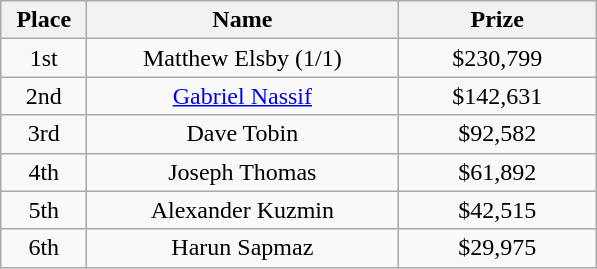<table class="wikitable">
<tr>
<th width="50">Place</th>
<th width="200">Name</th>
<th width="125">Prize</th>
</tr>
<tr>
<td align = "center">1st</td>
<td align = "center">Matthew Elsby (1/1)</td>
<td align = "center">$230,799</td>
</tr>
<tr>
<td align = "center">2nd</td>
<td align = "center"><a href='#'>Gabriel Nassif</a></td>
<td align = "center">$142,631</td>
</tr>
<tr>
<td align = "center">3rd</td>
<td align = "center">Dave Tobin</td>
<td align = "center">$92,582</td>
</tr>
<tr>
<td align = "center">4th</td>
<td align = "center">Joseph Thomas</td>
<td align = "center">$61,892</td>
</tr>
<tr>
<td align = "center">5th</td>
<td align = "center">Alexander Kuzmin</td>
<td align = "center">$42,515</td>
</tr>
<tr>
<td align = "center">6th</td>
<td align = "center">Harun Sapmaz</td>
<td align = "center">$29,975</td>
</tr>
</table>
